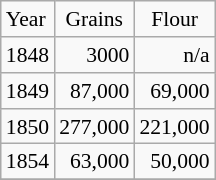<table class="wikitable" align="left" style="float:right; width=70%; font-size:90%;border:1px solid darkgray;" border="1">
<tr>
<td valign="top">Year</td>
<td valign="top" style="text-align:center;">Grains</td>
<td valign="top" style="text-align:center;">Flour</td>
</tr>
<tr>
<td valign="top">1848</td>
<td align="right" valign="top">3000</td>
<td align="right" valign="top">n/a</td>
</tr>
<tr>
<td valign="top">1849</td>
<td align="right" valign="top">87,000</td>
<td align="right" valign="top">69,000</td>
</tr>
<tr>
<td valign="top">1850</td>
<td align="right" valign="top">277,000</td>
<td align="right" valign="top">221,000</td>
</tr>
<tr>
<td valign="top">1854</td>
<td align="right" valign="top">63,000</td>
<td align="right" valign="top">50,000</td>
</tr>
<tr>
</tr>
</table>
